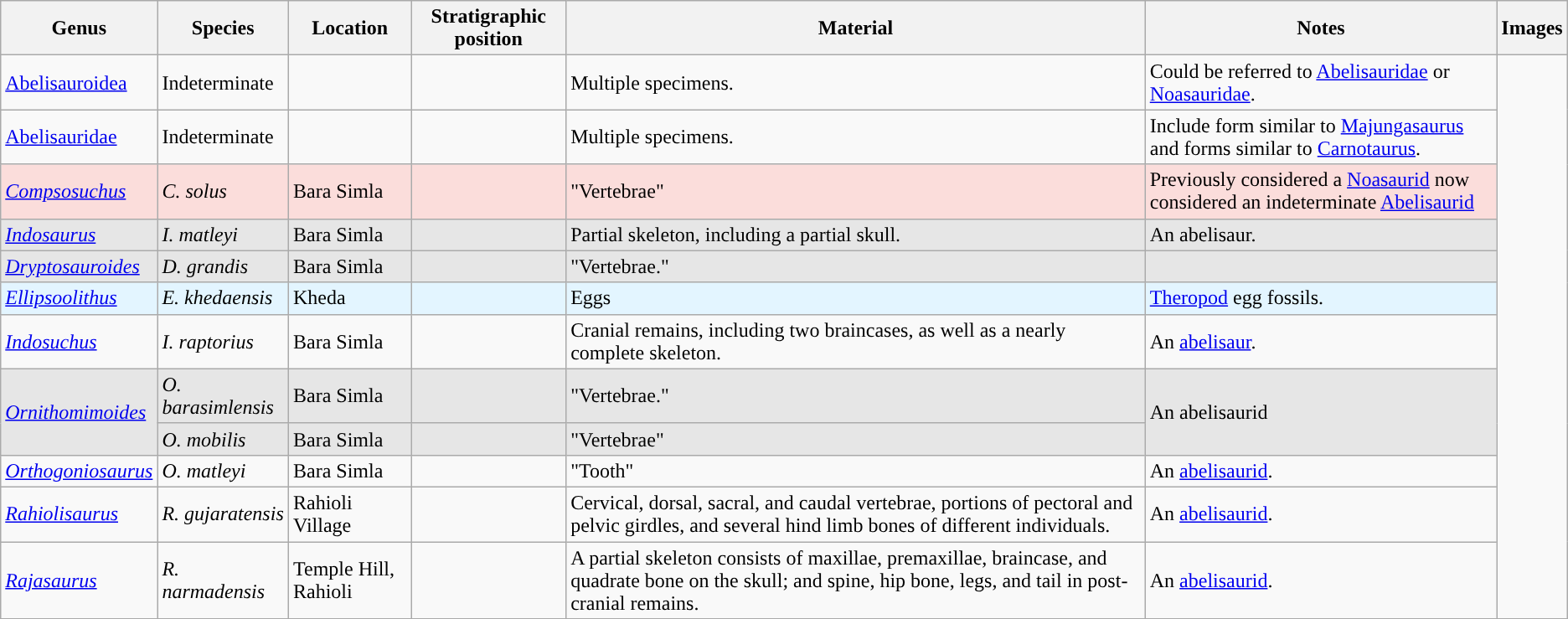<table class="wikitable" align="center">
<tr>
<th>Genus</th>
<th>Species</th>
<th>Location</th>
<th>Stratigraphic position</th>
<th>Material</th>
<th>Notes</th>
<th>Images</th>
</tr>
<tr>
<td><a href='#'>Abelisauroidea</a></td>
<td>Indeterminate</td>
<td></td>
<td></td>
<td>Multiple specimens.</td>
<td>Could be referred to <a href='#'>Abelisauridae</a> or <a href='#'>Noasauridae</a>.</td>
<td rowspan = 100></td>
</tr>
<tr>
<td><a href='#'>Abelisauridae</a></td>
<td>Indeterminate</td>
<td></td>
<td></td>
<td>Multiple specimens.</td>
<td>Include form similar to <a href='#'>Majungasaurus</a> and forms similar to <a href='#'>Carnotaurus</a>.</td>
</tr>
<tr>
<td style="background:#fbdddb;"><em><a href='#'>Compsosuchus</a></em></td>
<td style="background:#fbdddb;"><em>C. solus</em></td>
<td style="background:#fbdddb;">Bara Simla</td>
<td style="background:#fbdddb;"></td>
<td style="background:#fbdddb;">"Vertebrae"</td>
<td style="background:#fbdddb;">Previously considered a <a href='#'>Noasaurid</a>  now considered an indeterminate <a href='#'>Abelisaurid</a></td>
</tr>
<tr style="background:#E6E6E6;">
<td><em><a href='#'>Indosaurus</a></em></td>
<td><em>I. matleyi</em></td>
<td>Bara Simla</td>
<td></td>
<td>Partial skeleton, including a partial skull.</td>
<td>An abelisaur.</td>
</tr>
<tr>
<td style="background:#E6E6E6;"><em><a href='#'>Dryptosauroides</a></em></td>
<td style="background:#E6E6E6;"><em>D. grandis</em></td>
<td style="background:#E6E6E6;">Bara Simla</td>
<td style="background:#E6E6E6;"></td>
<td style="background:#E6E6E6;">"Vertebrae."</td>
<td style="background:#E6E6E6;"></td>
</tr>
<tr style="background:#E3F5FF;"|->
<td><em><a href='#'>Ellipsoolithus</a></em></td>
<td><em>E. khedaensis</em></td>
<td>Kheda</td>
<td></td>
<td>Eggs</td>
<td><a href='#'>Theropod</a> egg fossils.</td>
</tr>
<tr>
<td><em><a href='#'>Indosuchus</a></em></td>
<td><em>I. raptorius</em></td>
<td>Bara Simla</td>
<td></td>
<td>Cranial remains, including two braincases, as well as a nearly complete skeleton.</td>
<td>An <a href='#'>abelisaur</a>.</td>
</tr>
<tr style="background:#E6E6E6;">
<td rowspan="2"><em><a href='#'>Ornithomimoides</a></em></td>
<td><em>O. barasimlensis</em></td>
<td>Bara Simla</td>
<td></td>
<td>"Vertebrae."</td>
<td rowspan=2>An abelisaurid</td>
</tr>
<tr style="background:#E6E6E6;">
<td><em>O. mobilis</em></td>
<td>Bara Simla</td>
<td></td>
<td>"Vertebrae"</td>
</tr>
<tr>
<td><em><a href='#'>Orthogoniosaurus</a></em></td>
<td><em>O. matleyi</em></td>
<td>Bara Simla</td>
<td></td>
<td>"Tooth"</td>
<td>An <a href='#'>abelisaurid</a>.</td>
</tr>
<tr>
<td><em><a href='#'>Rahiolisaurus</a></em></td>
<td><em>R. gujaratensis</em></td>
<td>Rahioli Village</td>
<td></td>
<td>Cervical, dorsal, sacral, and caudal vertebrae, portions of pectoral and pelvic girdles, and several hind limb bones of different individuals.</td>
<td>An <a href='#'>abelisaurid</a>.</td>
</tr>
<tr>
<td><em><a href='#'>Rajasaurus</a></em></td>
<td><em>R. narmadensis</em></td>
<td>Temple Hill, Rahioli</td>
<td></td>
<td>A partial skeleton consists of maxillae, premaxillae, braincase, and quadrate bone on the skull; and spine, hip bone, legs, and tail in post-cranial remains.</td>
<td>An <a href='#'>abelisaurid</a>.</td>
</tr>
<tr>
</tr>
</table>
